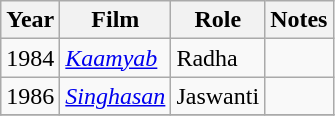<table class="wikitable">
<tr>
<th>Year</th>
<th>Film</th>
<th>Role</th>
<th>Notes</th>
</tr>
<tr>
<td>1984</td>
<td><em><a href='#'>Kaamyab</a></em></td>
<td>Radha</td>
<td></td>
</tr>
<tr>
<td>1986</td>
<td><em><a href='#'>Singhasan</a></em></td>
<td>Jaswanti</td>
<td></td>
</tr>
<tr>
</tr>
</table>
